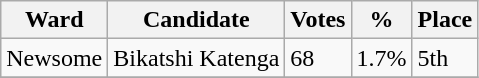<table class="wikitable">
<tr>
<th>Ward</th>
<th>Candidate</th>
<th>Votes</th>
<th>%</th>
<th>Place</th>
</tr>
<tr>
<td>Newsome</td>
<td>Bikatshi Katenga</td>
<td>68</td>
<td>1.7%</td>
<td>5th</td>
</tr>
<tr>
</tr>
</table>
